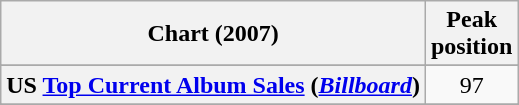<table class="wikitable sortable plainrowheaders" style="text-align:center">
<tr>
<th scope="col">Chart (2007)</th>
<th scope="col">Peak<br>position</th>
</tr>
<tr>
</tr>
<tr>
<th scope="row">US <a href='#'>Top Current Album Sales</a> (<a href='#'><em>Billboard</em></a>) </th>
<td style="text-align:center;">97</td>
</tr>
<tr>
</tr>
<tr>
</tr>
</table>
